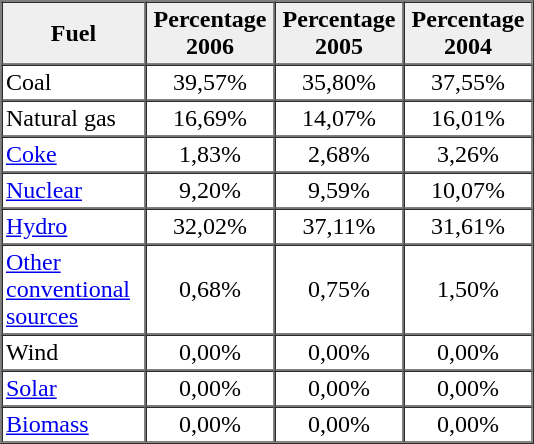<table border=1 align=left cellpadding=2 cellspacing=0 left=style="border-collapse:collapse; border:1px solid gray; font-size:100%; text-align:left; margin-left:30px;">
<tr style="background:#efefef;">
<th width="90">Fuel</th>
<th width="80">Percentage<br>2006</th>
<th width="80">Percentage<br>2005</th>
<th width="80">Percentage<br>2004</th>
</tr>
<tr>
<td>Coal</td>
<td align="center">39,57%</td>
<td align="center">35,80%</td>
<td align="center">37,55%</td>
</tr>
<tr>
<td>Natural gas</td>
<td align="center">16,69%</td>
<td align="center">14,07%</td>
<td align="center">16,01%</td>
</tr>
<tr>
<td><a href='#'>Coke</a></td>
<td align="center">1,83%</td>
<td align="center">2,68%</td>
<td align="center">3,26%</td>
</tr>
<tr>
<td><a href='#'>Nuclear</a></td>
<td align="center">9,20%</td>
<td align="center">9,59%</td>
<td align="center">10,07%</td>
</tr>
<tr>
<td><a href='#'>Hydro</a></td>
<td align="center">32,02%</td>
<td align="center">37,11%</td>
<td align="center">31,61%</td>
</tr>
<tr>
<td><a href='#'>Other conventional<br>sources</a></td>
<td align="center">0,68%</td>
<td align="center">0,75%</td>
<td align="center">1,50%</td>
</tr>
<tr>
<td>Wind</td>
<td align="center">0,00%</td>
<td align="center">0,00%</td>
<td align="center">0,00%</td>
</tr>
<tr>
<td><a href='#'>Solar</a></td>
<td align="center">0,00%</td>
<td align="center">0,00%</td>
<td align="center">0,00%</td>
</tr>
<tr>
<td><a href='#'>Biomass</a></td>
<td align="center">0,00%</td>
<td align="center">0,00%</td>
<td align="center">0,00%</td>
</tr>
<tr>
</tr>
</table>
